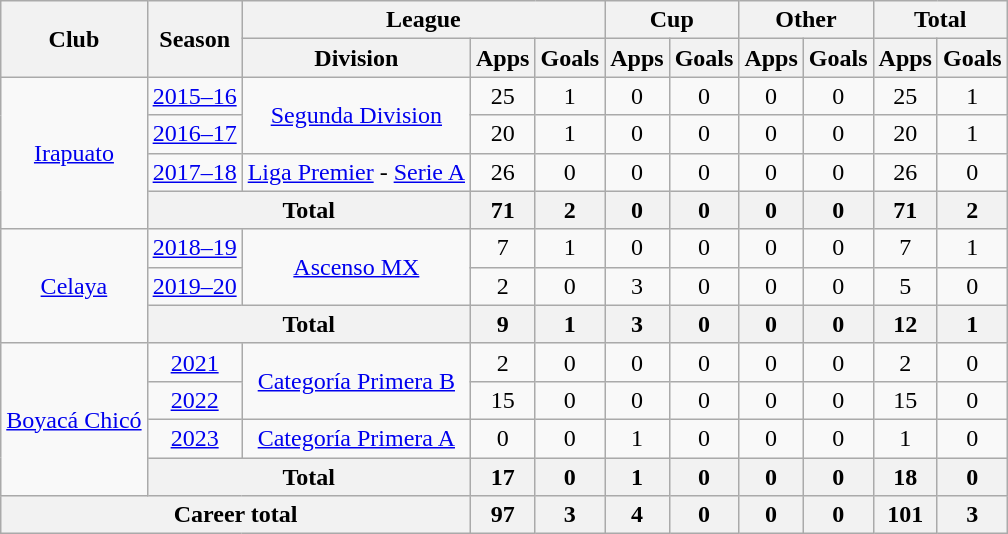<table class=wikitable style=text-align:center>
<tr>
<th rowspan="2">Club</th>
<th rowspan="2">Season</th>
<th colspan="3">League</th>
<th colspan="2">Cup</th>
<th colspan="2">Other</th>
<th colspan="2">Total</th>
</tr>
<tr>
<th>Division</th>
<th>Apps</th>
<th>Goals</th>
<th>Apps</th>
<th>Goals</th>
<th>Apps</th>
<th>Goals</th>
<th>Apps</th>
<th>Goals</th>
</tr>
<tr>
<td rowspan="4"><a href='#'>Irapuato</a></td>
<td><a href='#'>2015–16</a></td>
<td rowspan="2"><a href='#'>Segunda Division</a></td>
<td>25</td>
<td>1</td>
<td>0</td>
<td>0</td>
<td>0</td>
<td>0</td>
<td>25</td>
<td>1</td>
</tr>
<tr>
<td><a href='#'>2016–17</a></td>
<td>20</td>
<td>1</td>
<td>0</td>
<td>0</td>
<td>0</td>
<td>0</td>
<td>20</td>
<td>1</td>
</tr>
<tr>
<td><a href='#'>2017–18</a></td>
<td><a href='#'>Liga Premier</a> - <a href='#'>Serie A</a></td>
<td>26</td>
<td>0</td>
<td>0</td>
<td>0</td>
<td>0</td>
<td>0</td>
<td>26</td>
<td>0</td>
</tr>
<tr>
<th colspan="2"><strong>Total</strong></th>
<th>71</th>
<th>2</th>
<th>0</th>
<th>0</th>
<th>0</th>
<th>0</th>
<th>71</th>
<th>2</th>
</tr>
<tr>
<td rowspan="3"><a href='#'>Celaya</a></td>
<td><a href='#'>2018–19</a></td>
<td rowspan="2"><a href='#'>Ascenso MX</a></td>
<td>7</td>
<td>1</td>
<td>0</td>
<td>0</td>
<td>0</td>
<td>0</td>
<td>7</td>
<td>1</td>
</tr>
<tr>
<td><a href='#'>2019–20</a></td>
<td>2</td>
<td>0</td>
<td>3</td>
<td>0</td>
<td>0</td>
<td>0</td>
<td>5</td>
<td>0</td>
</tr>
<tr>
<th colspan="2"><strong>Total</strong></th>
<th>9</th>
<th>1</th>
<th>3</th>
<th>0</th>
<th>0</th>
<th>0</th>
<th>12</th>
<th>1</th>
</tr>
<tr>
<td rowspan="4"><a href='#'>Boyacá Chicó</a></td>
<td><a href='#'>2021</a></td>
<td rowspan="2"><a href='#'>Categoría Primera B</a></td>
<td>2</td>
<td>0</td>
<td>0</td>
<td>0</td>
<td>0</td>
<td>0</td>
<td>2</td>
<td>0</td>
</tr>
<tr>
<td><a href='#'>2022</a></td>
<td>15</td>
<td>0</td>
<td>0</td>
<td>0</td>
<td>0</td>
<td>0</td>
<td>15</td>
<td>0</td>
</tr>
<tr>
<td><a href='#'>2023</a></td>
<td><a href='#'>Categoría Primera A</a></td>
<td>0</td>
<td>0</td>
<td>1</td>
<td>0</td>
<td>0</td>
<td>0</td>
<td>1</td>
<td>0</td>
</tr>
<tr>
<th colspan="2"><strong>Total</strong></th>
<th>17</th>
<th>0</th>
<th>1</th>
<th>0</th>
<th>0</th>
<th>0</th>
<th>18</th>
<th>0</th>
</tr>
<tr>
<th colspan="3"><strong>Career total</strong></th>
<th>97</th>
<th>3</th>
<th>4</th>
<th>0</th>
<th>0</th>
<th>0</th>
<th>101</th>
<th>3</th>
</tr>
</table>
